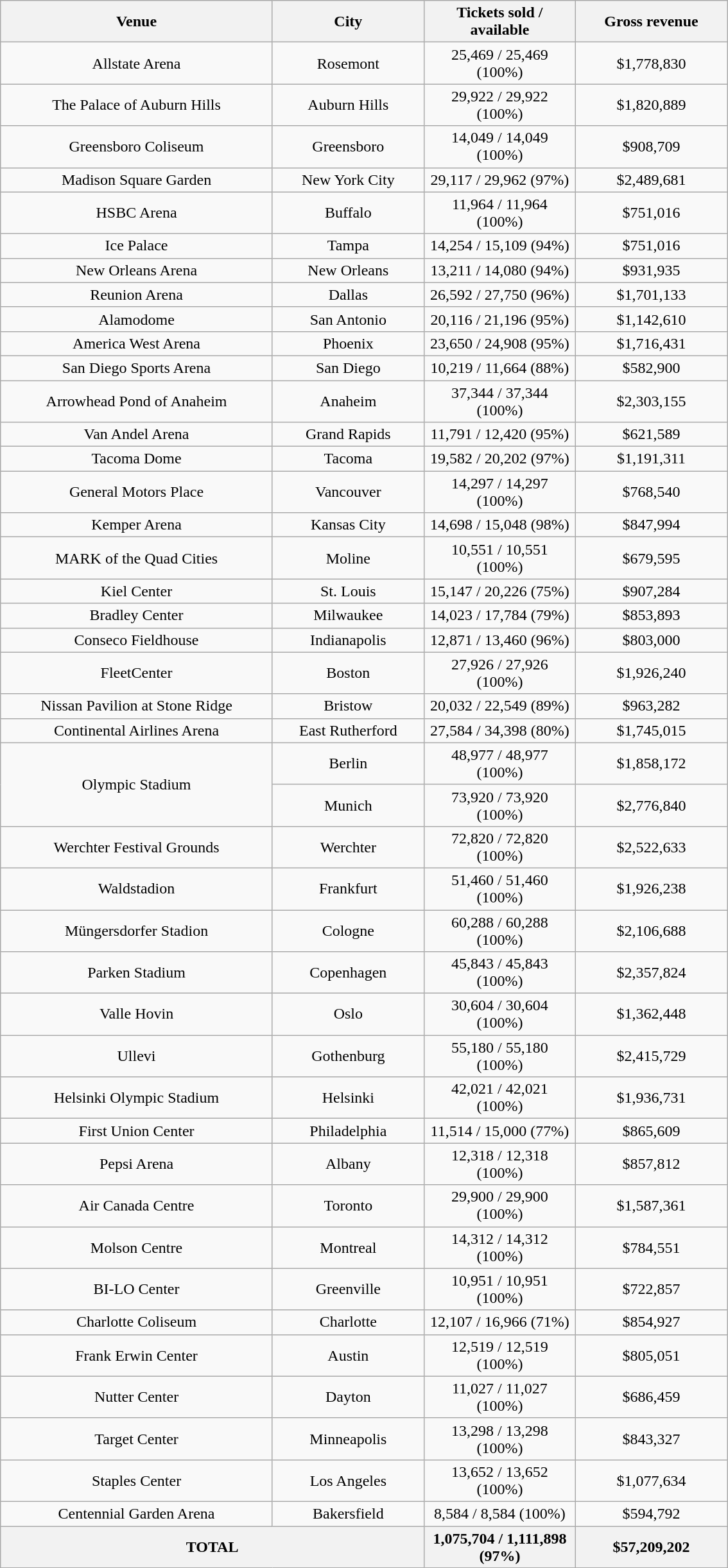<table class="wikitable" style="text-align:center;">
<tr>
<th style="width:275px;">Venue</th>
<th style="width:150px;">City</th>
<th style="width:150px;">Tickets sold / available</th>
<th style="width:150px;">Gross revenue</th>
</tr>
<tr>
<td>Allstate Arena</td>
<td>Rosemont</td>
<td>25,469 / 25,469 (100%)</td>
<td>$1,778,830</td>
</tr>
<tr>
<td>The Palace of Auburn Hills</td>
<td>Auburn Hills</td>
<td>29,922 / 29,922 (100%)</td>
<td>$1,820,889</td>
</tr>
<tr>
<td>Greensboro Coliseum</td>
<td>Greensboro</td>
<td>14,049 / 14,049 (100%)</td>
<td>$908,709</td>
</tr>
<tr>
<td>Madison Square Garden</td>
<td>New York City</td>
<td>29,117 / 29,962 (97%)</td>
<td>$2,489,681</td>
</tr>
<tr>
<td>HSBC Arena</td>
<td>Buffalo</td>
<td>11,964 / 11,964 (100%)</td>
<td>$751,016</td>
</tr>
<tr>
<td>Ice Palace</td>
<td>Tampa</td>
<td>14,254 / 15,109 (94%)</td>
<td>$751,016</td>
</tr>
<tr>
<td>New Orleans Arena</td>
<td>New Orleans</td>
<td>13,211 / 14,080 (94%)</td>
<td>$931,935</td>
</tr>
<tr>
<td>Reunion Arena</td>
<td>Dallas</td>
<td>26,592 / 27,750 (96%)</td>
<td>$1,701,133</td>
</tr>
<tr>
<td>Alamodome</td>
<td>San Antonio</td>
<td>20,116 / 21,196 (95%)</td>
<td>$1,142,610</td>
</tr>
<tr>
<td>America West Arena</td>
<td>Phoenix</td>
<td>23,650 / 24,908 (95%)</td>
<td>$1,716,431</td>
</tr>
<tr>
<td>San Diego Sports Arena</td>
<td>San Diego</td>
<td>10,219 / 11,664 (88%)</td>
<td>$582,900</td>
</tr>
<tr>
<td>Arrowhead Pond of Anaheim</td>
<td>Anaheim</td>
<td>37,344 / 37,344 (100%)</td>
<td>$2,303,155</td>
</tr>
<tr>
<td>Van Andel Arena</td>
<td>Grand Rapids</td>
<td>11,791 / 12,420 (95%)</td>
<td>$621,589</td>
</tr>
<tr>
<td>Tacoma Dome</td>
<td>Tacoma</td>
<td>19,582 / 20,202 (97%)</td>
<td>$1,191,311</td>
</tr>
<tr>
<td>General Motors Place</td>
<td>Vancouver</td>
<td>14,297 / 14,297 (100%)</td>
<td>$768,540</td>
</tr>
<tr>
<td>Kemper Arena</td>
<td>Kansas City</td>
<td>14,698 / 15,048 (98%)</td>
<td>$847,994</td>
</tr>
<tr>
<td>MARK of the Quad Cities</td>
<td>Moline</td>
<td>10,551 / 10,551 (100%)</td>
<td>$679,595</td>
</tr>
<tr>
<td>Kiel Center</td>
<td>St. Louis</td>
<td>15,147 / 20,226 (75%)</td>
<td>$907,284</td>
</tr>
<tr>
<td>Bradley Center</td>
<td>Milwaukee</td>
<td>14,023 / 17,784 (79%)</td>
<td>$853,893</td>
</tr>
<tr>
<td>Conseco Fieldhouse</td>
<td>Indianapolis</td>
<td>12,871 / 13,460 (96%)</td>
<td>$803,000</td>
</tr>
<tr>
<td>FleetCenter</td>
<td>Boston</td>
<td>27,926 / 27,926 (100%)</td>
<td>$1,926,240</td>
</tr>
<tr>
<td>Nissan Pavilion at Stone Ridge</td>
<td>Bristow</td>
<td>20,032 / 22,549 (89%)</td>
<td>$963,282</td>
</tr>
<tr>
<td>Continental Airlines Arena</td>
<td>East Rutherford</td>
<td>27,584 / 34,398 (80%)</td>
<td>$1,745,015</td>
</tr>
<tr>
<td rowspan="2">Olympic Stadium</td>
<td>Berlin</td>
<td>48,977 / 48,977 (100%)</td>
<td>$1,858,172</td>
</tr>
<tr>
<td>Munich</td>
<td>73,920 / 73,920 (100%)</td>
<td>$2,776,840</td>
</tr>
<tr>
<td>Werchter Festival Grounds</td>
<td>Werchter</td>
<td>72,820 / 72,820 (100%)</td>
<td>$2,522,633</td>
</tr>
<tr>
<td>Waldstadion</td>
<td>Frankfurt</td>
<td>51,460 / 51,460 (100%)</td>
<td>$1,926,238</td>
</tr>
<tr>
<td>Müngersdorfer Stadion</td>
<td>Cologne</td>
<td>60,288 / 60,288 (100%)</td>
<td>$2,106,688</td>
</tr>
<tr>
<td>Parken Stadium</td>
<td>Copenhagen</td>
<td>45,843 / 45,843 (100%)</td>
<td>$2,357,824</td>
</tr>
<tr>
<td>Valle Hovin</td>
<td>Oslo</td>
<td>30,604 / 30,604 (100%)</td>
<td>$1,362,448</td>
</tr>
<tr>
<td>Ullevi</td>
<td>Gothenburg</td>
<td>55,180 / 55,180 (100%)</td>
<td>$2,415,729</td>
</tr>
<tr>
<td>Helsinki Olympic Stadium</td>
<td>Helsinki</td>
<td>42,021 / 42,021 (100%)</td>
<td>$1,936,731</td>
</tr>
<tr>
<td>First Union Center</td>
<td>Philadelphia</td>
<td>11,514 / 15,000 (77%)</td>
<td>$865,609</td>
</tr>
<tr>
<td>Pepsi Arena</td>
<td>Albany</td>
<td>12,318 / 12,318 (100%)</td>
<td>$857,812</td>
</tr>
<tr>
<td>Air Canada Centre</td>
<td>Toronto</td>
<td>29,900 / 29,900 (100%)</td>
<td>$1,587,361</td>
</tr>
<tr>
<td>Molson Centre</td>
<td>Montreal</td>
<td>14,312 / 14,312 (100%)</td>
<td>$784,551</td>
</tr>
<tr>
<td>BI-LO Center</td>
<td>Greenville</td>
<td>10,951 / 10,951 (100%)</td>
<td>$722,857</td>
</tr>
<tr>
<td>Charlotte Coliseum</td>
<td>Charlotte</td>
<td>12,107 / 16,966 (71%)</td>
<td>$854,927</td>
</tr>
<tr>
<td>Frank Erwin Center</td>
<td>Austin</td>
<td>12,519 / 12,519 (100%)</td>
<td>$805,051</td>
</tr>
<tr>
<td>Nutter Center</td>
<td>Dayton</td>
<td>11,027 / 11,027 (100%)</td>
<td>$686,459</td>
</tr>
<tr>
<td>Target Center</td>
<td>Minneapolis</td>
<td>13,298 / 13,298 (100%)</td>
<td>$843,327</td>
</tr>
<tr>
<td>Staples Center</td>
<td>Los Angeles</td>
<td>13,652 / 13,652 (100%)</td>
<td>$1,077,634</td>
</tr>
<tr>
<td>Centennial Garden Arena</td>
<td>Bakersfield</td>
<td>8,584 / 8,584 (100%)</td>
<td>$594,792</td>
</tr>
<tr>
<th colspan="2">TOTAL</th>
<th>1,075,704 / 1,111,898 (97%)</th>
<th>$57,209,202</th>
</tr>
</table>
